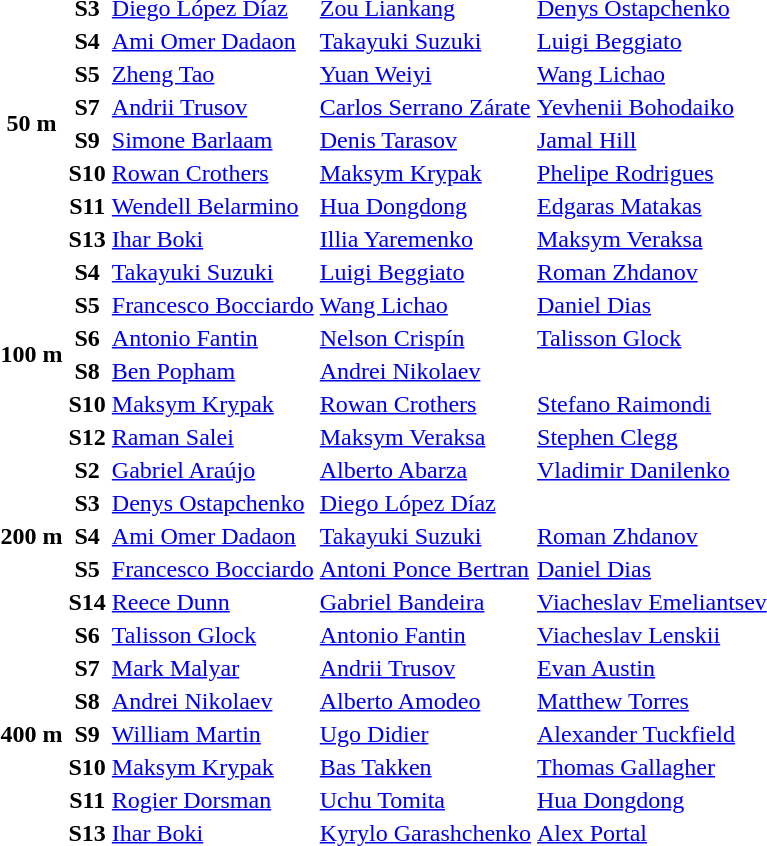<table>
<tr>
<th rowspan="8">50 m</th>
<th>S3</th>
<td> <a href='#'>Diego López Díaz</a></td>
<td> <a href='#'>Zou Liankang</a></td>
<td> <a href='#'>Denys Ostapchenko</a></td>
</tr>
<tr>
<th>S4</th>
<td> <a href='#'>Ami Omer Dadaon</a></td>
<td> <a href='#'>Takayuki Suzuki</a></td>
<td> <a href='#'>Luigi Beggiato</a></td>
</tr>
<tr>
<th>S5</th>
<td> <a href='#'>Zheng Tao</a></td>
<td> <a href='#'>Yuan Weiyi</a></td>
<td> <a href='#'>Wang Lichao</a></td>
</tr>
<tr>
<th>S7</th>
<td> <a href='#'>Andrii Trusov</a></td>
<td> <a href='#'>Carlos Serrano Zárate</a></td>
<td> <a href='#'>Yevhenii Bohodaiko</a></td>
</tr>
<tr>
<th>S9</th>
<td> <a href='#'>Simone Barlaam</a></td>
<td> <a href='#'>Denis Tarasov</a></td>
<td> <a href='#'>Jamal Hill</a></td>
</tr>
<tr>
<th>S10</th>
<td> <a href='#'>Rowan Crothers</a></td>
<td> <a href='#'>Maksym Krypak</a></td>
<td> <a href='#'>Phelipe Rodrigues</a></td>
</tr>
<tr>
<th>S11</th>
<td> <a href='#'>Wendell Belarmino</a></td>
<td> <a href='#'>Hua Dongdong</a></td>
<td> <a href='#'>Edgaras Matakas</a></td>
</tr>
<tr>
<th>S13</th>
<td> <a href='#'>Ihar Boki</a></td>
<td> <a href='#'>Illia Yaremenko</a></td>
<td> <a href='#'>Maksym Veraksa</a></td>
</tr>
<tr>
<th rowspan="6">100 m</th>
<th>S4</th>
<td> <a href='#'>Takayuki Suzuki</a></td>
<td> <a href='#'>Luigi Beggiato</a></td>
<td> <a href='#'>Roman Zhdanov</a></td>
</tr>
<tr>
<th>S5</th>
<td> <a href='#'>Francesco Bocciardo</a></td>
<td> <a href='#'>Wang Lichao</a></td>
<td> <a href='#'>Daniel Dias</a></td>
</tr>
<tr>
<th>S6</th>
<td> <a href='#'>Antonio Fantin</a></td>
<td> <a href='#'>Nelson Crispín</a></td>
<td> <a href='#'>Talisson Glock</a></td>
</tr>
<tr>
<th>S8</th>
<td> <a href='#'>Ben Popham</a></td>
<td> <a href='#'>Andrei Nikolaev</a></td>
<td></td>
</tr>
<tr>
<th>S10</th>
<td> <a href='#'>Maksym Krypak</a></td>
<td> <a href='#'>Rowan Crothers</a></td>
<td> <a href='#'>Stefano Raimondi</a></td>
</tr>
<tr>
<th>S12</th>
<td> <a href='#'>Raman Salei</a></td>
<td> <a href='#'>Maksym Veraksa</a></td>
<td> <a href='#'>Stephen Clegg</a></td>
</tr>
<tr>
<th rowspan="5">200 m</th>
<th>S2</th>
<td> <a href='#'>Gabriel Araújo</a></td>
<td> <a href='#'>Alberto Abarza</a></td>
<td> <a href='#'>Vladimir Danilenko</a></td>
</tr>
<tr>
<th>S3</th>
<td> <a href='#'>Denys Ostapchenko</a></td>
<td> <a href='#'>Diego López Díaz</a></td>
<td></td>
</tr>
<tr>
<th>S4</th>
<td> <a href='#'>Ami Omer Dadaon</a></td>
<td> <a href='#'>Takayuki Suzuki</a></td>
<td> <a href='#'>Roman Zhdanov</a></td>
</tr>
<tr>
<th>S5</th>
<td> <a href='#'>Francesco Bocciardo</a></td>
<td> <a href='#'>Antoni Ponce Bertran</a></td>
<td> <a href='#'>Daniel Dias</a></td>
</tr>
<tr>
<th>S14</th>
<td> <a href='#'>Reece Dunn</a></td>
<td> <a href='#'>Gabriel Bandeira</a></td>
<td> <a href='#'>Viacheslav Emeliantsev</a></td>
</tr>
<tr>
<th rowspan="7">400 m</th>
<th>S6</th>
<td> <a href='#'>Talisson Glock</a></td>
<td> <a href='#'>Antonio Fantin</a></td>
<td> <a href='#'>Viacheslav Lenskii</a></td>
</tr>
<tr>
<th>S7</th>
<td> <a href='#'>Mark Malyar</a></td>
<td> <a href='#'>Andrii Trusov</a></td>
<td> <a href='#'>Evan Austin</a></td>
</tr>
<tr>
<th>S8</th>
<td> <a href='#'>Andrei Nikolaev</a></td>
<td> <a href='#'>Alberto Amodeo</a></td>
<td> <a href='#'>Matthew Torres</a></td>
</tr>
<tr>
<th>S9</th>
<td> <a href='#'>William Martin</a></td>
<td> <a href='#'>Ugo Didier</a></td>
<td> <a href='#'>Alexander Tuckfield</a></td>
</tr>
<tr>
<th>S10</th>
<td> <a href='#'>Maksym Krypak</a></td>
<td> <a href='#'>Bas Takken</a></td>
<td> <a href='#'>Thomas Gallagher</a></td>
</tr>
<tr>
<th>S11</th>
<td> <a href='#'>Rogier Dorsman</a></td>
<td> <a href='#'>Uchu Tomita</a></td>
<td> <a href='#'>Hua Dongdong</a></td>
</tr>
<tr>
<th>S13</th>
<td> <a href='#'>Ihar Boki</a></td>
<td> <a href='#'>Kyrylo Garashchenko</a></td>
<td> <a href='#'>Alex Portal</a></td>
</tr>
</table>
